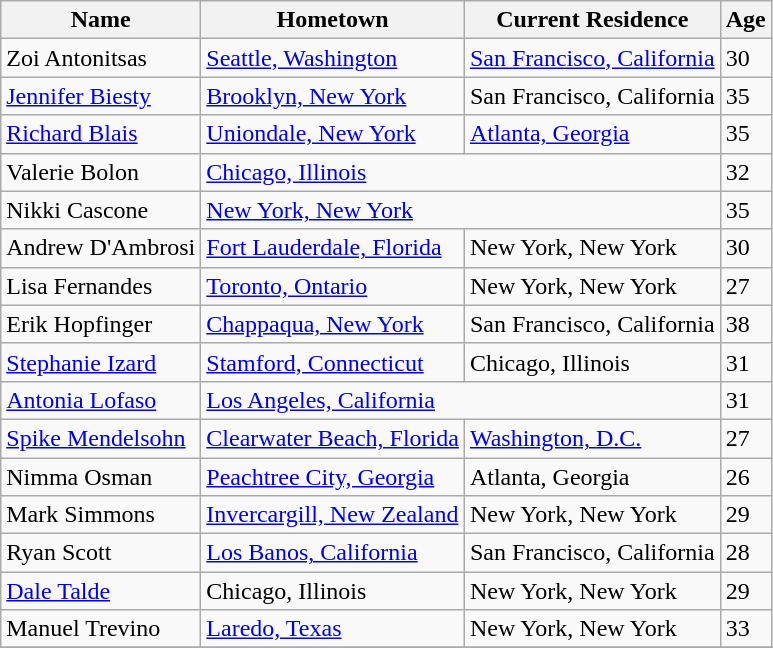<table class="wikitable sortable">
<tr>
<th>Name</th>
<th>Hometown</th>
<th>Current Residence</th>
<th>Age</th>
</tr>
<tr>
<td>Zoi Antonitsas</td>
<td><a href='#'>Seattle, Washington</a></td>
<td><a href='#'>San Francisco, California</a></td>
<td>30</td>
</tr>
<tr>
<td><a href='#'>Jennifer Biesty</a></td>
<td><a href='#'>Brooklyn, New York</a></td>
<td>San Francisco, California</td>
<td>35</td>
</tr>
<tr>
<td><a href='#'>Richard Blais</a></td>
<td><a href='#'>Uniondale, New York</a></td>
<td><a href='#'>Atlanta, Georgia</a></td>
<td>35</td>
</tr>
<tr>
<td>Valerie Bolon</td>
<td colspan="2"><a href='#'>Chicago, Illinois</a></td>
<td>32</td>
</tr>
<tr>
<td>Nikki Cascone</td>
<td colspan="2"><a href='#'>New York, New York</a></td>
<td>35</td>
</tr>
<tr>
<td>Andrew D'Ambrosi</td>
<td><a href='#'>Fort Lauderdale, Florida</a></td>
<td>New York, New York</td>
<td>30</td>
</tr>
<tr>
<td>Lisa Fernandes</td>
<td><a href='#'>Toronto, Ontario</a></td>
<td>New York, New York</td>
<td>27</td>
</tr>
<tr>
<td>Erik Hopfinger</td>
<td><a href='#'>Chappaqua, New York</a></td>
<td>San Francisco, California</td>
<td>38</td>
</tr>
<tr>
<td><a href='#'>Stephanie Izard</a></td>
<td><a href='#'>Stamford, Connecticut</a></td>
<td>Chicago, Illinois</td>
<td>31</td>
</tr>
<tr>
<td><a href='#'>Antonia Lofaso</a></td>
<td colspan="2"><a href='#'>Los Angeles, California</a></td>
<td>31</td>
</tr>
<tr>
<td><a href='#'>Spike Mendelsohn</a></td>
<td><a href='#'>Clearwater Beach, Florida</a></td>
<td><a href='#'>Washington, D.C.</a></td>
<td>27</td>
</tr>
<tr>
<td>Nimma Osman</td>
<td><a href='#'>Peachtree City, Georgia</a></td>
<td>Atlanta, Georgia</td>
<td>26</td>
</tr>
<tr>
<td>Mark Simmons</td>
<td><a href='#'>Invercargill, New Zealand</a></td>
<td>New York, New York</td>
<td>29</td>
</tr>
<tr>
<td>Ryan Scott</td>
<td><a href='#'>Los Banos, California</a></td>
<td>San Francisco, California</td>
<td>28</td>
</tr>
<tr>
<td><a href='#'>Dale Talde</a></td>
<td>Chicago, Illinois</td>
<td>New York, New York</td>
<td>29</td>
</tr>
<tr>
<td>Manuel Trevino</td>
<td><a href='#'>Laredo, Texas</a></td>
<td>New York, New York</td>
<td>33</td>
</tr>
<tr>
</tr>
</table>
